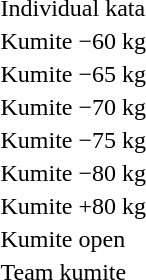<table>
<tr>
<td>Individual kata</td>
<td></td>
<td></td>
<td></td>
</tr>
<tr>
<td rowspan=2>Kumite −60 kg</td>
<td rowspan=2></td>
<td rowspan=2></td>
<td></td>
</tr>
<tr>
<td></td>
</tr>
<tr>
<td rowspan=2>Kumite −65 kg</td>
<td rowspan=2></td>
<td rowspan=2></td>
<td></td>
</tr>
<tr>
<td></td>
</tr>
<tr>
<td rowspan=2>Kumite −70 kg</td>
<td rowspan=2></td>
<td rowspan=2></td>
<td></td>
</tr>
<tr>
<td></td>
</tr>
<tr>
<td rowspan=2>Kumite −75 kg</td>
<td rowspan=2></td>
<td rowspan=2></td>
<td></td>
</tr>
<tr>
<td></td>
</tr>
<tr>
<td rowspan=2>Kumite −80 kg</td>
<td rowspan=2></td>
<td rowspan=2></td>
<td></td>
</tr>
<tr>
<td></td>
</tr>
<tr>
<td rowspan=2>Kumite +80 kg</td>
<td rowspan=2></td>
<td rowspan=2></td>
<td></td>
</tr>
<tr>
<td></td>
</tr>
<tr>
<td rowspan=2>Kumite open</td>
<td rowspan=2></td>
<td rowspan=2></td>
<td></td>
</tr>
<tr>
<td></td>
</tr>
<tr>
<td rowspan=2>Team kumite</td>
<td rowspan=2></td>
<td rowspan=2></td>
<td></td>
</tr>
<tr>
<td></td>
</tr>
</table>
